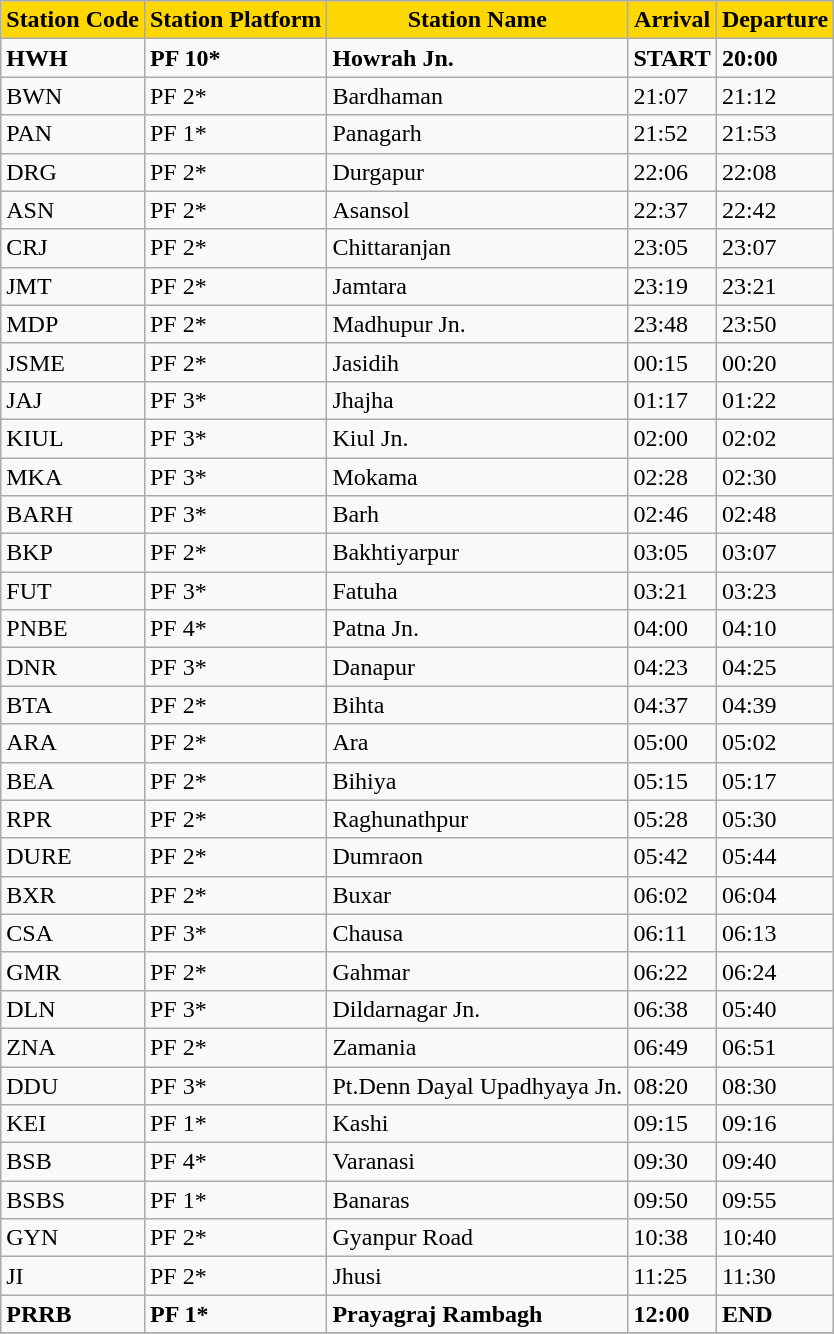<table class="wikitable">
<tr>
<th style="background:gold;">Station Code</th>
<th style="background:gold;">Station Platform</th>
<th style="background:gold;">Station Name</th>
<th style="background:gold;">Arrival</th>
<th style="background:gold;">Departure</th>
</tr>
<tr>
<td><strong>HWH</strong></td>
<td><strong>PF 10*</strong></td>
<td><strong>Howrah Jn.</strong></td>
<td><strong>START</strong></td>
<td><strong>20:00</strong></td>
</tr>
<tr>
<td>BWN</td>
<td>PF 2*</td>
<td>Bardhaman</td>
<td>21:07</td>
<td>21:12</td>
</tr>
<tr>
<td>PAN</td>
<td>PF 1*</td>
<td>Panagarh</td>
<td>21:52</td>
<td>21:53</td>
</tr>
<tr>
<td>DRG</td>
<td>PF 2*</td>
<td>Durgapur</td>
<td>22:06</td>
<td>22:08</td>
</tr>
<tr>
<td>ASN</td>
<td>PF 2*</td>
<td>Asansol</td>
<td>22:37</td>
<td>22:42</td>
</tr>
<tr>
<td>CRJ</td>
<td>PF 2*</td>
<td>Chittaranjan</td>
<td>23:05</td>
<td>23:07</td>
</tr>
<tr>
<td>JMT</td>
<td>PF 2*</td>
<td>Jamtara</td>
<td>23:19</td>
<td>23:21</td>
</tr>
<tr>
<td>MDP</td>
<td>PF 2*</td>
<td>Madhupur Jn.</td>
<td>23:48</td>
<td>23:50</td>
</tr>
<tr>
<td>JSME</td>
<td>PF 2*</td>
<td>Jasidih</td>
<td>00:15</td>
<td>00:20</td>
</tr>
<tr>
<td>JAJ</td>
<td>PF 3*</td>
<td>Jhajha</td>
<td>01:17</td>
<td>01:22</td>
</tr>
<tr>
<td>KIUL</td>
<td>PF 3*</td>
<td>Kiul Jn.</td>
<td>02:00</td>
<td>02:02</td>
</tr>
<tr>
<td>MKA</td>
<td>PF 3*</td>
<td>Mokama</td>
<td>02:28</td>
<td>02:30</td>
</tr>
<tr>
<td>BARH</td>
<td>PF 3*</td>
<td>Barh</td>
<td>02:46</td>
<td>02:48</td>
</tr>
<tr>
<td>BKP</td>
<td>PF 2*</td>
<td>Bakhtiyarpur</td>
<td>03:05</td>
<td>03:07</td>
</tr>
<tr>
<td>FUT</td>
<td>PF 3*</td>
<td>Fatuha</td>
<td>03:21</td>
<td>03:23</td>
</tr>
<tr>
<td>PNBE</td>
<td>PF 4*</td>
<td>Patna Jn.</td>
<td>04:00</td>
<td>04:10</td>
</tr>
<tr>
<td>DNR</td>
<td>PF 3*</td>
<td>Danapur</td>
<td>04:23</td>
<td>04:25</td>
</tr>
<tr>
<td>BTA</td>
<td>PF 2*</td>
<td>Bihta</td>
<td>04:37</td>
<td>04:39</td>
</tr>
<tr>
<td>ARA</td>
<td>PF 2*</td>
<td>Ara</td>
<td>05:00</td>
<td>05:02</td>
</tr>
<tr>
<td>BEA</td>
<td>PF 2*</td>
<td>Bihiya</td>
<td>05:15</td>
<td>05:17</td>
</tr>
<tr>
<td>RPR</td>
<td>PF 2*</td>
<td>Raghunathpur</td>
<td>05:28</td>
<td>05:30</td>
</tr>
<tr>
<td>DURE</td>
<td>PF 2*</td>
<td>Dumraon</td>
<td>05:42</td>
<td>05:44</td>
</tr>
<tr>
<td>BXR</td>
<td>PF 2*</td>
<td>Buxar</td>
<td>06:02</td>
<td>06:04</td>
</tr>
<tr>
<td>CSA</td>
<td>PF 3*</td>
<td>Chausa</td>
<td>06:11</td>
<td>06:13</td>
</tr>
<tr>
<td>GMR</td>
<td>PF 2*</td>
<td>Gahmar</td>
<td>06:22</td>
<td>06:24</td>
</tr>
<tr>
<td>DLN</td>
<td>PF 3*</td>
<td>Dildarnagar Jn.</td>
<td>06:38</td>
<td>05:40</td>
</tr>
<tr>
<td>ZNA</td>
<td>PF 2*</td>
<td>Zamania</td>
<td>06:49</td>
<td>06:51</td>
</tr>
<tr>
<td>DDU</td>
<td>PF 3*</td>
<td>Pt.Denn Dayal Upadhyaya Jn.</td>
<td>08:20</td>
<td>08:30</td>
</tr>
<tr>
<td>KEI</td>
<td>PF 1*</td>
<td>Kashi</td>
<td>09:15</td>
<td>09:16</td>
</tr>
<tr>
<td>BSB</td>
<td>PF 4*</td>
<td>Varanasi</td>
<td>09:30</td>
<td>09:40</td>
</tr>
<tr>
<td>BSBS</td>
<td>PF 1*</td>
<td>Banaras</td>
<td>09:50</td>
<td>09:55</td>
</tr>
<tr>
<td>GYN</td>
<td>PF 2*</td>
<td>Gyanpur Road</td>
<td>10:38</td>
<td>10:40</td>
</tr>
<tr>
<td>JI</td>
<td>PF 2*</td>
<td>Jhusi</td>
<td>11:25</td>
<td>11:30</td>
</tr>
<tr>
<td><strong>PRRB</strong></td>
<td><strong>PF 1*</strong></td>
<td><strong>Prayagraj Rambagh</strong></td>
<td><strong>12:00</strong></td>
<td><strong>END</strong></td>
</tr>
<tr>
</tr>
</table>
